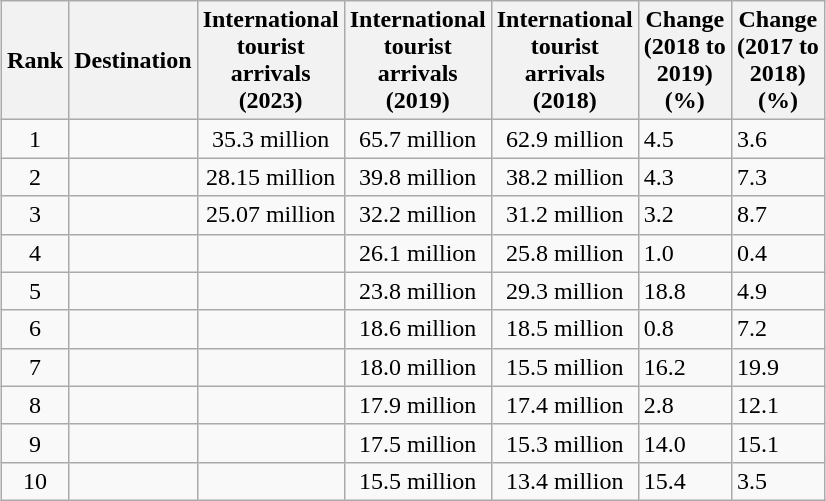<table class="wikitable sortable" style="margin:1em auto 1em auto; text-align:center;">
<tr>
<th>Rank</th>
<th>Destination</th>
<th>International<br> tourist<br> arrivals<br> (2023)</th>
<th>International<br> tourist<br> arrivals<br> (2019)</th>
<th>International<br> tourist<br> arrivals<br> (2018)</th>
<th>Change<br> (2018 to<br> 2019)<br> (%)</th>
<th>Change<br> (2017 to<br> 2018)<br> (%)</th>
</tr>
<tr>
<td>1</td>
<td align="left"></td>
<td>35.3 million</td>
<td>65.7 million</td>
<td>62.9 million</td>
<td align="left"> 4.5</td>
<td align="left"> 3.6</td>
</tr>
<tr>
<td>2</td>
<td align="left"></td>
<td>28.15 million</td>
<td>39.8 million</td>
<td>38.2 million</td>
<td align="left"> 4.3</td>
<td align="left"> 7.3</td>
</tr>
<tr>
<td>3</td>
<td align="left"></td>
<td>25.07 million</td>
<td>32.2 million</td>
<td>31.2 million</td>
<td align="left"> 3.2</td>
<td align="left"> 8.7</td>
</tr>
<tr>
<td>4</td>
<td align="left"></td>
<td></td>
<td>26.1 million</td>
<td>25.8 million</td>
<td align="left"> 1.0</td>
<td align="left"> 0.4</td>
</tr>
<tr>
<td>5</td>
<td align="left"></td>
<td></td>
<td>23.8 million</td>
<td>29.3 million</td>
<td align="left"> 18.8</td>
<td align="left"> 4.9</td>
</tr>
<tr>
<td>6</td>
<td align="left"></td>
<td></td>
<td>18.6 million</td>
<td>18.5 million</td>
<td align="left"> 0.8</td>
<td align="left"> 7.2</td>
</tr>
<tr>
<td>7</td>
<td align="left"></td>
<td></td>
<td>18.0 million</td>
<td>15.5 million</td>
<td align="left"> 16.2</td>
<td align="left"> 19.9</td>
</tr>
<tr>
<td>8</td>
<td align="left"></td>
<td></td>
<td>17.9 million</td>
<td>17.4 million</td>
<td align="left"> 2.8</td>
<td align="left"> 12.1</td>
</tr>
<tr>
<td>9</td>
<td align="left"></td>
<td></td>
<td>17.5 million</td>
<td>15.3 million</td>
<td align="left"> 14.0</td>
<td align="left"> 15.1</td>
</tr>
<tr>
<td>10</td>
<td align="left"></td>
<td></td>
<td>15.5 million</td>
<td>13.4 million</td>
<td align="left"> 15.4</td>
<td align="left"> 3.5</td>
</tr>
</table>
